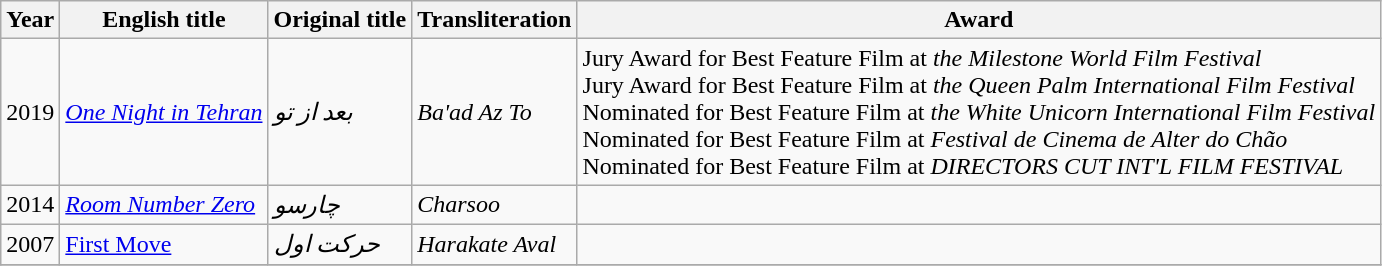<table class="wikitable" align=center>
<tr>
<th>Year</th>
<th>English title</th>
<th>Original title</th>
<th>Transliteration</th>
<th>Award</th>
</tr>
<tr>
<td>2019</td>
<td><em><a href='#'>One Night in Tehran</a></em></td>
<td><em> بعد از تو </em></td>
<td><em>Ba'ad Az To</em></td>
<td>Jury Award for Best Feature Film at <em>the Milestone World Film Festival</em><br>Jury Award for Best Feature Film at <em>the Queen Palm International Film Festival</em><br>Nominated for Best Feature Film at <em>the White Unicorn International Film Festival</em> <br>Nominated for Best Feature Film at <em>Festival de Cinema de Alter do Chão</em><br>Nominated for Best Feature Film at <em>DIRECTORS CUT INT'L FILM FESTIVAL</em></td>
</tr>
<tr>
<td>2014</td>
<td><em><a href='#'>Room Number Zero</a></em></td>
<td><em> چارسو </em></td>
<td><em>Charsoo</em></td>
<td></td>
</tr>
<tr>
<td>2007</td>
<td><a href='#'>First Move</a></td>
<td><em>حرکت اول</em></td>
<td><em>Harakate Aval</em></td>
<td></td>
</tr>
<tr>
</tr>
</table>
